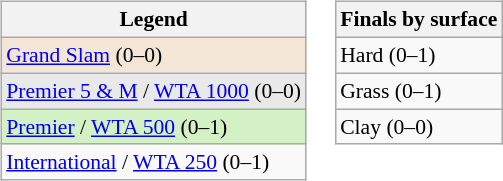<table>
<tr valign=top>
<td><br><table class=wikitable style="font-size:90%">
<tr>
<th>Legend</th>
</tr>
<tr>
<td style="background:#f3e6d7;"><a href='#'>Grand Slam</a> (0–0)</td>
</tr>
<tr>
<td style="background:#e9e9e9;"><a href='#'>Premier 5 & M</a> / <a href='#'>WTA 1000</a> (0–0)</td>
</tr>
<tr>
<td style="background:#d4f1c5;"><a href='#'>Premier</a> / <a href='#'>WTA 500</a> (0–1)</td>
</tr>
<tr>
<td><a href='#'>International</a> / <a href='#'>WTA 250</a> (0–1)</td>
</tr>
</table>
</td>
<td><br><table class=wikitable style="font-size:90%">
<tr>
<th>Finals by surface</th>
</tr>
<tr>
<td>Hard (0–1)</td>
</tr>
<tr>
<td>Grass (0–1)</td>
</tr>
<tr>
<td>Clay (0–0)</td>
</tr>
</table>
</td>
</tr>
</table>
